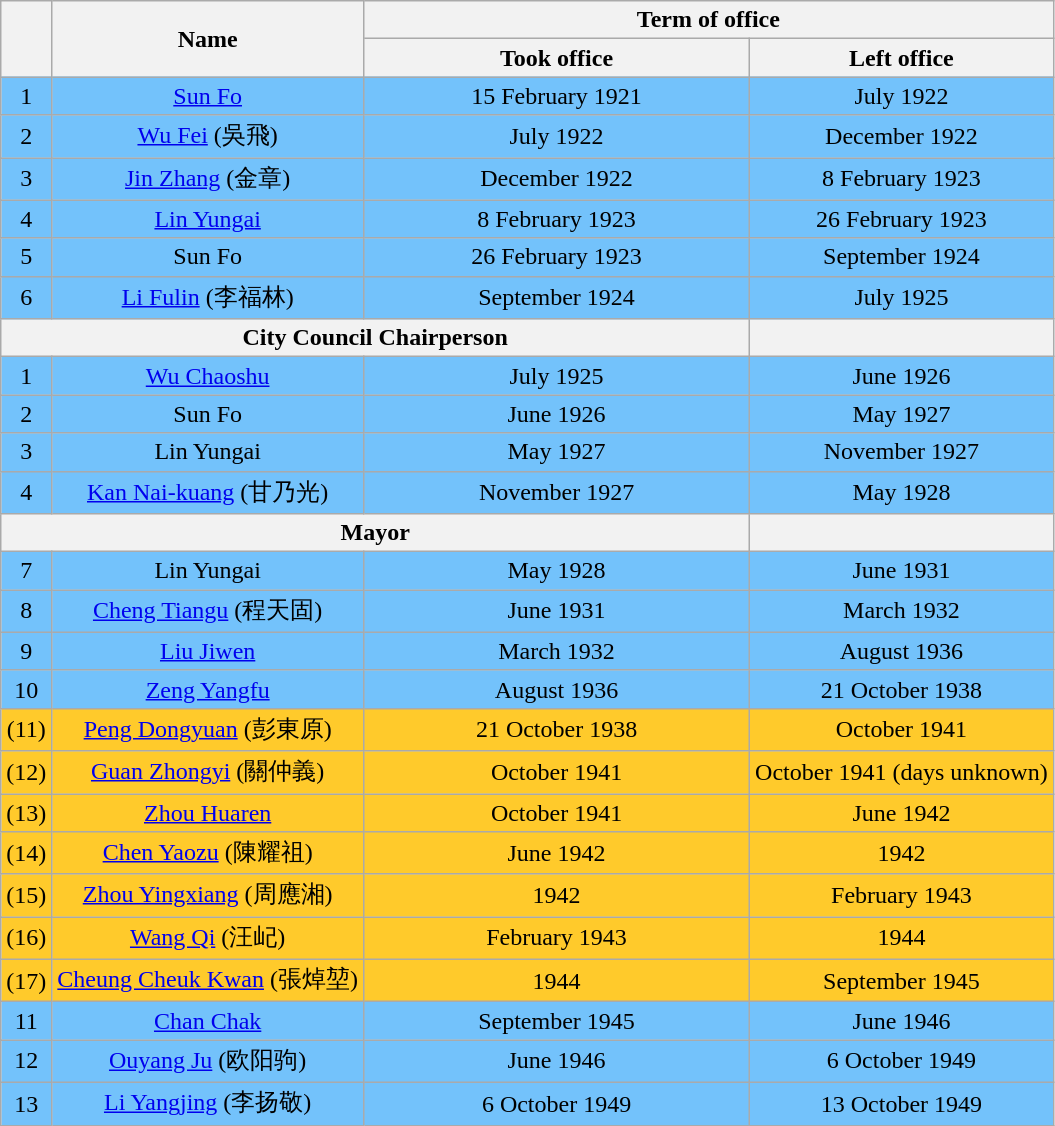<table class="wikitable" style="text-align:center">
<tr>
<th rowspan="2"></th>
<th rowspan="2">Name</th>
<th colspan="2">Term of office</th>
</tr>
<tr>
<th width="250">Took office</th>
<th>Left office</th>
</tr>
<tr style="background:#73C2FB">
<td>1</td>
<td><a href='#'>Sun Fo</a></td>
<td>15 February 1921</td>
<td>July 1922</td>
</tr>
<tr style="background:#73C2FB">
<td>2</td>
<td><a href='#'>Wu Fei</a> (吳飛)</td>
<td>July 1922</td>
<td>December 1922</td>
</tr>
<tr style="background:#73C2FB">
<td>3</td>
<td><a href='#'>Jin Zhang</a> (金章)</td>
<td>December 1922</td>
<td>8 February 1923</td>
</tr>
<tr style="background:#73C2FB">
<td>4</td>
<td><a href='#'>Lin Yungai</a></td>
<td>8 February 1923</td>
<td>26 February 1923</td>
</tr>
<tr style="background:#73C2FB">
<td>5</td>
<td>Sun Fo </td>
<td>26 February 1923</td>
<td>September 1924</td>
</tr>
<tr style="background:#73C2FB">
<td>6</td>
<td><a href='#'>Li Fulin</a> (李福林)</td>
<td>September 1924</td>
<td>July 1925</td>
</tr>
<tr>
<th colspan="3">City Council Chairperson</th>
<th></th>
</tr>
<tr style="background:#73C2FB">
<td>1</td>
<td><a href='#'>Wu Chaoshu</a></td>
<td>July 1925</td>
<td>June 1926</td>
</tr>
<tr style="background:#73C2FB">
<td>2</td>
<td>Sun Fo </td>
<td>June 1926</td>
<td>May 1927</td>
</tr>
<tr style="background:#73C2FB">
<td>3</td>
<td>Lin Yungai </td>
<td>May 1927</td>
<td>November 1927</td>
</tr>
<tr style="background:#73C2FB">
<td>4</td>
<td><a href='#'>Kan Nai-kuang</a> (甘乃光)</td>
<td>November 1927</td>
<td>May 1928</td>
</tr>
<tr>
<th colspan="3">Mayor</th>
<th></th>
</tr>
<tr style="background:#73C2FB">
<td>7</td>
<td>Lin Yungai </td>
<td>May 1928</td>
<td>June 1931</td>
</tr>
<tr style="background:#73C2FB">
<td>8</td>
<td><a href='#'>Cheng Tiangu</a> (程天固)</td>
<td>June 1931</td>
<td>March 1932</td>
</tr>
<tr style="background:#73C2FB">
<td>9</td>
<td><a href='#'>Liu Jiwen</a></td>
<td>March 1932</td>
<td>August 1936</td>
</tr>
<tr style="background:#73C2FB">
<td>10</td>
<td><a href='#'>Zeng Yangfu</a></td>
<td>August 1936</td>
<td>21 October 1938</td>
</tr>
<tr style="background:#FFCA2B">
<td>(11)</td>
<td><a href='#'>Peng Dongyuan</a> (彭東原)</td>
<td>21 October 1938</td>
<td>October 1941</td>
</tr>
<tr style="background:#FFCA2B">
<td>(12)</td>
<td><a href='#'>Guan Zhongyi</a> (關仲義)</td>
<td>October 1941</td>
<td>October 1941 (days unknown)</td>
</tr>
<tr style="background:#FFCA2B">
<td>(13)</td>
<td><a href='#'>Zhou Huaren</a></td>
<td>October 1941</td>
<td>June 1942</td>
</tr>
<tr style="background:#FFCA2B">
<td>(14)</td>
<td><a href='#'>Chen Yaozu</a> (陳耀祖)</td>
<td>June 1942</td>
<td>1942</td>
</tr>
<tr style="background:#FFCA2B">
<td>(15)</td>
<td><a href='#'>Zhou Yingxiang</a> (周應湘)</td>
<td>1942</td>
<td>February 1943</td>
</tr>
<tr style="background:#FFCA2B">
<td>(16)</td>
<td><a href='#'>Wang Qi</a> (汪屺)</td>
<td>February 1943</td>
<td>1944</td>
</tr>
<tr style="background:#FFCA2B">
<td>(17)</td>
<td><a href='#'>Cheung Cheuk Kwan</a> (張焯堃)</td>
<td>1944</td>
<td>September 1945</td>
</tr>
<tr style="background:#73C2FB">
<td>11</td>
<td><a href='#'>Chan Chak</a></td>
<td>September 1945</td>
<td>June 1946</td>
</tr>
<tr style="background:#73C2FB">
<td>12</td>
<td><a href='#'>Ouyang Ju</a> (欧阳驹)</td>
<td>June 1946</td>
<td>6 October 1949</td>
</tr>
<tr style="background:#73C2FB">
<td>13</td>
<td><a href='#'>Li Yangjing</a> (李扬敬)</td>
<td>6 October 1949</td>
<td>13 October 1949</td>
</tr>
</table>
